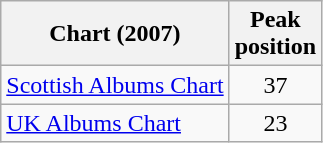<table class="wikitable">
<tr>
<th scope="col">Chart (2007)</th>
<th scope="col">Peak<br>position</th>
</tr>
<tr>
<td align="left"><a href='#'>Scottish Albums Chart</a></td>
<td style="text-align:center;">37</td>
</tr>
<tr>
<td align="left"><a href='#'>UK Albums Chart</a></td>
<td style="text-align:center;">23</td>
</tr>
</table>
